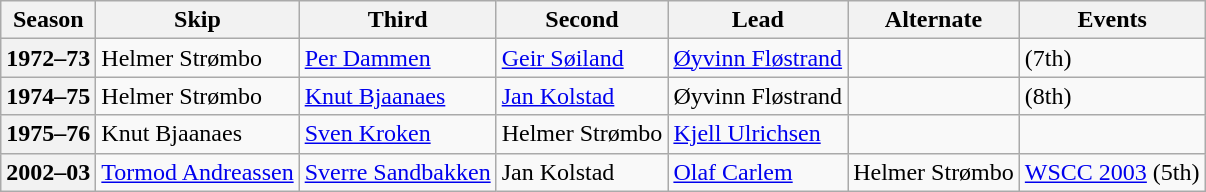<table class="wikitable">
<tr>
<th scope="col">Season</th>
<th scope="col">Skip</th>
<th scope="col">Third</th>
<th scope="col">Second</th>
<th scope="col">Lead</th>
<th scope="col">Alternate</th>
<th scope="col">Events</th>
</tr>
<tr>
<th scope="row">1972–73</th>
<td>Helmer Strømbo</td>
<td><a href='#'>Per Dammen</a></td>
<td><a href='#'>Geir Søiland</a></td>
<td><a href='#'>Øyvinn Fløstrand</a></td>
<td></td>
<td> (7th)</td>
</tr>
<tr>
<th scope="row">1974–75</th>
<td>Helmer Strømbo</td>
<td><a href='#'>Knut Bjaanaes</a></td>
<td><a href='#'>Jan Kolstad</a></td>
<td>Øyvinn Fløstrand</td>
<td></td>
<td> (8th)</td>
</tr>
<tr>
<th scope="row">1975–76</th>
<td>Knut Bjaanaes</td>
<td><a href='#'>Sven Kroken</a></td>
<td>Helmer Strømbo</td>
<td><a href='#'>Kjell Ulrichsen</a></td>
<td></td>
<td> </td>
</tr>
<tr>
<th scope="row">2002–03</th>
<td><a href='#'>Tormod Andreassen</a></td>
<td><a href='#'>Sverre Sandbakken</a></td>
<td>Jan Kolstad</td>
<td><a href='#'>Olaf Carlem</a></td>
<td>Helmer Strømbo</td>
<td><a href='#'>WSCC 2003</a> (5th)</td>
</tr>
</table>
